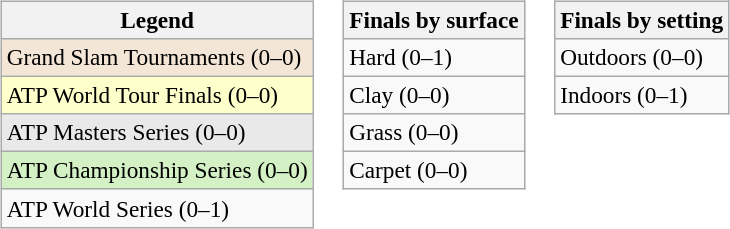<table>
<tr valign=top>
<td><br><table class=wikitable style=font-size:97%>
<tr>
<th>Legend</th>
</tr>
<tr style="background:#f3e6d7;">
<td>Grand Slam Tournaments (0–0)</td>
</tr>
<tr style="background:#ffc;">
<td>ATP World Tour Finals (0–0)</td>
</tr>
<tr style="background:#e9e9e9;">
<td>ATP Masters Series (0–0)</td>
</tr>
<tr style="background:#d4f1c5;">
<td>ATP Championship Series (0–0)</td>
</tr>
<tr>
<td>ATP World Series (0–1)</td>
</tr>
</table>
</td>
<td><br><table class=wikitable style=font-size:97%>
<tr>
<th>Finals by surface</th>
</tr>
<tr>
<td>Hard (0–1)</td>
</tr>
<tr>
<td>Clay (0–0)</td>
</tr>
<tr>
<td>Grass (0–0)</td>
</tr>
<tr>
<td>Carpet (0–0)</td>
</tr>
</table>
</td>
<td><br><table class=wikitable style=font-size:97%>
<tr>
<th>Finals by setting</th>
</tr>
<tr>
<td>Outdoors (0–0)</td>
</tr>
<tr>
<td>Indoors (0–1)</td>
</tr>
</table>
</td>
</tr>
</table>
